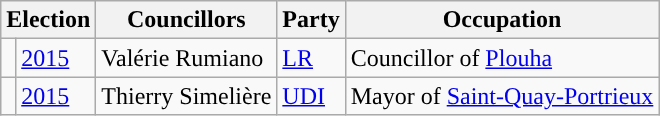<table class="wikitable">
<tr>
<th colspan="2">Election</th>
<th>Councillors</th>
<th>Party</th>
<th>Occupation</th>
</tr>
<tr>
<td style="background-color: "></td>
<td><a href='#'>2015</a></td>
<td>Valérie Rumiano</td>
<td><a href='#'>LR</a></td>
<td>Councillor of <a href='#'>Plouha</a></td>
</tr>
<tr>
<td style="background-color: "></td>
<td><a href='#'>2015</a></td>
<td>Thierry Simelière</td>
<td><a href='#'>UDI</a></td>
<td>Mayor of <a href='#'>Saint-Quay-Portrieux</a></td>
</tr>
</table>
